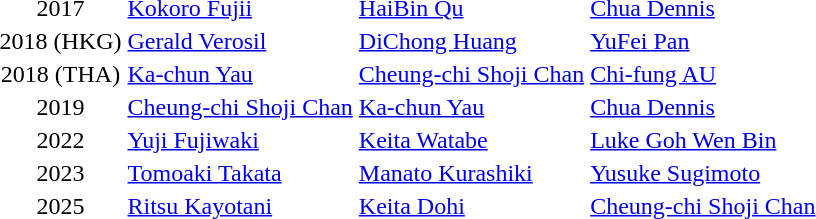<table>
<tr>
<td align="center">2017</td>
<td> <a href='#'>Kokoro Fujii</a></td>
<td> <a href='#'>HaiBin Qu</a></td>
<td> <a href='#'>Chua Dennis</a></td>
</tr>
<tr>
<td align="center">2018 (HKG)</td>
<td> <a href='#'>Gerald Verosil</a></td>
<td> <a href='#'>DiChong Huang</a></td>
<td> <a href='#'>YuFei Pan</a></td>
</tr>
<tr>
<td align="center">2018 (THA)</td>
<td> <a href='#'>Ka-chun Yau</a></td>
<td> <a href='#'>Cheung-chi Shoji Chan</a></td>
<td> <a href='#'>Chi-fung AU</a></td>
</tr>
<tr>
<td align="center">2019</td>
<td> <a href='#'>Cheung-chi Shoji Chan</a></td>
<td> <a href='#'>Ka-chun Yau</a></td>
<td> <a href='#'>Chua Dennis</a></td>
</tr>
<tr>
<td align="center">2022</td>
<td> <a href='#'>Yuji Fujiwaki</a></td>
<td> <a href='#'>Keita Watabe</a></td>
<td> <a href='#'>Luke Goh Wen Bin</a></td>
</tr>
<tr>
<td align="center">2023</td>
<td> <a href='#'>Tomoaki Takata</a></td>
<td> <a href='#'>Manato Kurashiki</a></td>
<td> <a href='#'>Yusuke Sugimoto</a></td>
</tr>
<tr>
<td align="center">2025</td>
<td> <a href='#'>Ritsu Kayotani</a></td>
<td> <a href='#'>Keita Dohi</a></td>
<td> <a href='#'>Cheung-chi Shoji Chan</a></td>
</tr>
</table>
